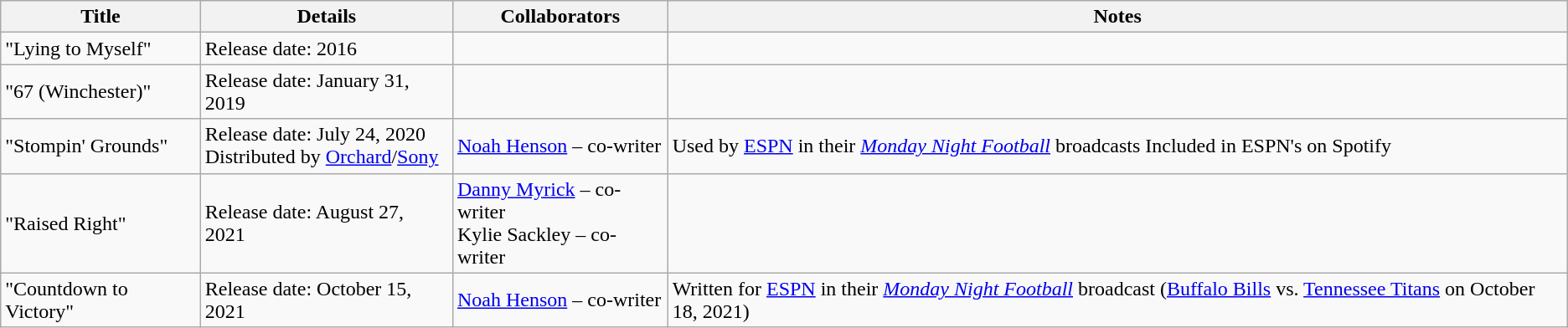<table class="wikitable">
<tr>
<th>Title</th>
<th>Details</th>
<th>Collaborators</th>
<th>Notes</th>
</tr>
<tr>
<td>"Lying to Myself"</td>
<td>Release date: 2016</td>
<td></td>
<td></td>
</tr>
<tr>
<td>"67 (Winchester)"</td>
<td>Release date: January 31, 2019</td>
<td></td>
<td></td>
</tr>
<tr>
<td>"Stompin' Grounds"</td>
<td>Release date: July 24, 2020<br>Distributed by <a href='#'>Orchard</a>/<a href='#'>Sony</a></td>
<td><a href='#'>Noah Henson</a> – co-writer</td>
<td>Used by <a href='#'>ESPN</a> in their <em><a href='#'>Monday Night Football</a></em> broadcasts Included in ESPN's  on Spotify</td>
</tr>
<tr>
<td>"Raised Right"</td>
<td>Release date: August 27, 2021</td>
<td><a href='#'>Danny Myrick</a> – co-writer<br>Kylie Sackley – co-writer</td>
<td></td>
</tr>
<tr>
<td>"Countdown to Victory"</td>
<td>Release date: October 15, 2021</td>
<td><a href='#'>Noah Henson</a> – co-writer</td>
<td>Written for <a href='#'>ESPN</a> in their <em><a href='#'>Monday Night Football</a></em> broadcast (<a href='#'>Buffalo Bills</a> vs. <a href='#'>Tennessee Titans</a> on October 18, 2021)</td>
</tr>
</table>
